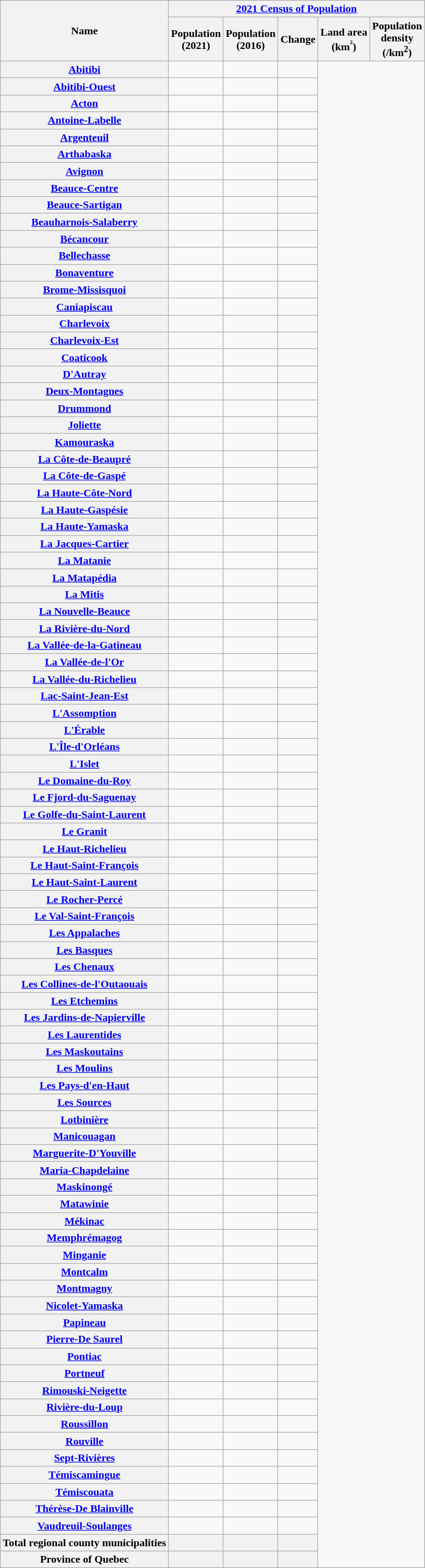<table class="wikitable sortable plainrowheaders">
<tr>
<th scope="col" rowspan=2>Name</th>
<th scope="colgroup" colspan=5><a href='#'>2021 Census of Population</a></th>
</tr>
<tr>
<th scope="col">Population<br>(2021)</th>
<th scope="col">Population<br>(2016)</th>
<th scope="col">Change<br></th>
<th scope="col">Land area<br>(km<sup>²</sup>)</th>
<th scope="col" data-sort-type="number">Population<br>density<br>(/km<sup>2</sup>)</th>
</tr>
<tr>
<th scope="row"><a href='#'>Abitibi</a></th>
<td></td>
<td align=right></td>
<td align=right></td>
</tr>
<tr>
<th scope="row"><a href='#'>Abitibi-Ouest</a></th>
<td></td>
<td align=right></td>
<td align=right></td>
</tr>
<tr>
<th scope="row"><a href='#'>Acton</a></th>
<td></td>
<td align=right></td>
<td align=right></td>
</tr>
<tr>
<th scope="row"><a href='#'>Antoine-Labelle</a></th>
<td></td>
<td align=right></td>
<td align=right></td>
</tr>
<tr>
<th scope="row"><a href='#'>Argenteuil</a></th>
<td></td>
<td align=right></td>
<td align=right></td>
</tr>
<tr>
<th scope="row"><a href='#'>Arthabaska</a></th>
<td></td>
<td align=right></td>
<td align=right></td>
</tr>
<tr>
<th scope="row"><a href='#'>Avignon</a></th>
<td></td>
<td align=right></td>
<td align=right></td>
</tr>
<tr>
<th scope="row"><a href='#'>Beauce-Centre</a></th>
<td></td>
<td align=right></td>
<td align=right></td>
</tr>
<tr>
<th scope="row"><a href='#'>Beauce-Sartigan</a></th>
<td></td>
<td align=right></td>
<td align=right></td>
</tr>
<tr>
<th scope="row"><a href='#'>Beauharnois-Salaberry</a></th>
<td></td>
<td align=right></td>
<td align=right></td>
</tr>
<tr>
<th scope="row"><a href='#'>Bécancour</a></th>
<td></td>
<td align=right></td>
<td align=right></td>
</tr>
<tr>
<th scope="row"><a href='#'>Bellechasse</a></th>
<td></td>
<td align=right></td>
<td align=right></td>
</tr>
<tr>
<th scope="row"><a href='#'>Bonaventure</a></th>
<td></td>
<td align=right></td>
<td align=right></td>
</tr>
<tr>
<th scope="row"><a href='#'>Brome-Missisquoi</a></th>
<td></td>
<td align=right></td>
<td align=right></td>
</tr>
<tr>
<th scope="row"><a href='#'>Caniapiscau</a></th>
<td></td>
<td align=right></td>
<td align=right></td>
</tr>
<tr>
<th scope="row"><a href='#'>Charlevoix</a></th>
<td></td>
<td align=right></td>
<td align=right></td>
</tr>
<tr>
<th scope="row"><a href='#'>Charlevoix-Est</a></th>
<td></td>
<td align=right></td>
<td align=right></td>
</tr>
<tr>
<th scope="row"><a href='#'>Coaticook</a></th>
<td></td>
<td align=right></td>
<td align=right></td>
</tr>
<tr>
<th scope="row"><a href='#'>D'Autray</a></th>
<td></td>
<td align=right></td>
<td align=right></td>
</tr>
<tr>
<th scope="row"><a href='#'>Deux-Montagnes</a></th>
<td></td>
<td align=right></td>
<td align=right></td>
</tr>
<tr>
<th scope="row"><a href='#'>Drummond</a></th>
<td></td>
<td align=right></td>
<td align=right></td>
</tr>
<tr>
<th scope="row"><a href='#'>Joliette</a></th>
<td></td>
<td align=right></td>
<td align=right></td>
</tr>
<tr>
<th scope="row"><a href='#'>Kamouraska</a></th>
<td></td>
<td align=right></td>
<td align=right></td>
</tr>
<tr>
<th scope="row"><a href='#'>La Côte-de-Beaupré</a></th>
<td></td>
<td align=right></td>
<td align=right></td>
</tr>
<tr>
<th scope="row"><a href='#'>La Côte-de-Gaspé</a></th>
<td></td>
<td align=right></td>
<td align=right></td>
</tr>
<tr>
<th scope="row"><a href='#'>La Haute-Côte-Nord</a></th>
<td></td>
<td align=right></td>
<td align=right></td>
</tr>
<tr>
<th scope="row"><a href='#'>La Haute-Gaspésie</a></th>
<td></td>
<td align=right></td>
<td align=right></td>
</tr>
<tr>
<th scope="row"><a href='#'>La Haute-Yamaska</a></th>
<td></td>
<td align=right></td>
<td align=right></td>
</tr>
<tr>
<th scope="row"><a href='#'>La Jacques-Cartier</a></th>
<td></td>
<td align=right></td>
<td align=right></td>
</tr>
<tr>
<th scope="row"><a href='#'>La Matanie</a></th>
<td></td>
<td align=right></td>
<td align=right></td>
</tr>
<tr>
<th scope="row"><a href='#'>La Matapédia</a></th>
<td></td>
<td align=right></td>
<td align=right></td>
</tr>
<tr>
<th scope="row"><a href='#'>La Mitis</a></th>
<td></td>
<td align=right></td>
<td align=right></td>
</tr>
<tr>
<th scope="row"><a href='#'>La Nouvelle-Beauce</a></th>
<td></td>
<td align=right></td>
<td align=right></td>
</tr>
<tr>
<th scope="row"><a href='#'>La Rivière-du-Nord</a></th>
<td></td>
<td align=right></td>
<td align=right></td>
</tr>
<tr>
<th scope="row"><a href='#'>La Vallée-de-la-Gatineau</a></th>
<td></td>
<td align=right></td>
<td align=right></td>
</tr>
<tr>
<th scope="row"><a href='#'>La Vallée-de-l'Or</a></th>
<td></td>
<td align=right></td>
<td align=right></td>
</tr>
<tr>
<th scope="row"><a href='#'>La Vallée-du-Richelieu</a></th>
<td></td>
<td align=right></td>
<td align=right></td>
</tr>
<tr>
<th scope="row"><a href='#'>Lac-Saint-Jean-Est</a></th>
<td></td>
<td align=right></td>
<td align=right></td>
</tr>
<tr>
<th scope="row"><a href='#'>L'Assomption</a></th>
<td></td>
<td align=right></td>
<td align=right></td>
</tr>
<tr>
<th scope="row"><a href='#'>L'Érable</a></th>
<td></td>
<td align=right></td>
<td align=right></td>
</tr>
<tr>
<th scope="row"><a href='#'>L'Île-d'Orléans</a></th>
<td></td>
<td align=right></td>
<td align=right></td>
</tr>
<tr>
<th scope="row"><a href='#'>L'Islet</a></th>
<td></td>
<td align=right></td>
<td align=right></td>
</tr>
<tr>
<th scope="row"><a href='#'>Le Domaine-du-Roy</a></th>
<td></td>
<td align=right></td>
<td align=right></td>
</tr>
<tr>
<th scope="row"><a href='#'>Le Fjord-du-Saguenay</a></th>
<td></td>
<td align=right></td>
<td align=right></td>
</tr>
<tr>
<th scope="row"><a href='#'>Le Golfe-du-Saint-Laurent</a></th>
<td></td>
<td align=right></td>
<td align=right></td>
</tr>
<tr>
<th scope="row"><a href='#'>Le Granit</a></th>
<td></td>
<td align=right></td>
<td align=right></td>
</tr>
<tr>
<th scope="row"><a href='#'>Le Haut-Richelieu</a></th>
<td></td>
<td align=right></td>
<td align=right></td>
</tr>
<tr>
<th scope="row"><a href='#'>Le Haut-Saint-François</a></th>
<td></td>
<td align=right></td>
<td align=right></td>
</tr>
<tr>
<th scope="row"><a href='#'>Le Haut-Saint-Laurent</a></th>
<td></td>
<td align=right></td>
<td align=right></td>
</tr>
<tr>
<th scope="row"><a href='#'>Le Rocher-Percé</a></th>
<td></td>
<td align=right></td>
<td align=right></td>
</tr>
<tr>
<th scope="row"><a href='#'>Le Val-Saint-François</a></th>
<td></td>
<td align=right></td>
<td align=right></td>
</tr>
<tr>
<th scope="row"><a href='#'>Les Appalaches</a></th>
<td></td>
<td align=right></td>
<td align=right></td>
</tr>
<tr>
<th scope="row"><a href='#'>Les Basques</a></th>
<td></td>
<td align=right></td>
<td align=right></td>
</tr>
<tr>
<th scope="row"><a href='#'>Les Chenaux</a></th>
<td></td>
<td align=right></td>
<td align=right></td>
</tr>
<tr>
<th scope="row"><a href='#'>Les Collines-de-l'Outaouais</a></th>
<td></td>
<td align=right></td>
<td align=right></td>
</tr>
<tr>
<th scope="row"><a href='#'>Les Etchemins</a></th>
<td></td>
<td align=right></td>
<td align=right></td>
</tr>
<tr>
<th scope="row"><a href='#'>Les Jardins-de-Napierville</a></th>
<td></td>
<td align=right></td>
<td align=right></td>
</tr>
<tr>
<th scope="row"><a href='#'>Les Laurentides</a></th>
<td></td>
<td align=right></td>
<td align=right></td>
</tr>
<tr>
<th scope="row"><a href='#'>Les Maskoutains</a></th>
<td></td>
<td align=right></td>
<td align=right></td>
</tr>
<tr>
<th scope="row"><a href='#'>Les Moulins</a></th>
<td></td>
<td align=right></td>
<td align=right></td>
</tr>
<tr>
<th scope="row"><a href='#'>Les Pays-d'en-Haut</a></th>
<td></td>
<td align=right></td>
<td align=right></td>
</tr>
<tr>
<th scope="row"><a href='#'>Les Sources</a></th>
<td></td>
<td align=right></td>
<td align=right></td>
</tr>
<tr>
<th scope="row"><a href='#'>Lotbinière</a></th>
<td></td>
<td align=right></td>
<td align=right></td>
</tr>
<tr>
<th scope="row"><a href='#'>Manicouagan</a></th>
<td></td>
<td align=right></td>
<td align=right></td>
</tr>
<tr>
<th scope="row"><a href='#'>Marguerite-D'Youville</a></th>
<td></td>
<td align=right></td>
<td align=right></td>
</tr>
<tr>
<th scope="row"><a href='#'>Maria-Chapdelaine</a></th>
<td></td>
<td align=right></td>
<td align=right></td>
</tr>
<tr>
<th scope="row"><a href='#'>Maskinongé</a></th>
<td></td>
<td align=right></td>
<td align=right></td>
</tr>
<tr>
<th scope="row"><a href='#'>Matawinie</a></th>
<td></td>
<td align=right></td>
<td align=right></td>
</tr>
<tr>
<th scope="row"><a href='#'>Mékinac</a></th>
<td></td>
<td align=right></td>
<td align=right></td>
</tr>
<tr>
<th scope="row"><a href='#'>Memphrémagog</a></th>
<td></td>
<td align=right></td>
<td align=right></td>
</tr>
<tr>
<th scope="row"><a href='#'>Minganie</a></th>
<td></td>
<td align=right></td>
<td align=right></td>
</tr>
<tr>
<th scope="row"><a href='#'>Montcalm</a></th>
<td></td>
<td align=right></td>
<td align=right></td>
</tr>
<tr>
<th scope="row"><a href='#'>Montmagny</a></th>
<td></td>
<td align=right></td>
<td align=right></td>
</tr>
<tr>
<th scope="row"><a href='#'>Nicolet-Yamaska</a></th>
<td></td>
<td align=right></td>
<td align=right></td>
</tr>
<tr>
<th scope="row"><a href='#'>Papineau</a></th>
<td></td>
<td align=right></td>
<td align=right></td>
</tr>
<tr>
<th scope="row"><a href='#'>Pierre-De Saurel</a></th>
<td></td>
<td align=right></td>
<td align=right></td>
</tr>
<tr>
<th scope="row"><a href='#'>Pontiac</a></th>
<td></td>
<td align=right></td>
<td align=right></td>
</tr>
<tr>
<th scope="row"><a href='#'>Portneuf</a></th>
<td></td>
<td align=right></td>
<td align=right></td>
</tr>
<tr>
<th scope="row"><a href='#'>Rimouski-Neigette</a></th>
<td></td>
<td align=right></td>
<td align=right></td>
</tr>
<tr>
<th scope="row"><a href='#'>Rivière-du-Loup</a></th>
<td></td>
<td align=right></td>
<td align=right></td>
</tr>
<tr>
<th scope="row"><a href='#'>Roussillon</a></th>
<td></td>
<td align=right></td>
<td align=right></td>
</tr>
<tr>
<th scope="row"><a href='#'>Rouville</a></th>
<td></td>
<td align=right></td>
<td align=right></td>
</tr>
<tr>
<th scope="row"><a href='#'>Sept-Rivières</a></th>
<td></td>
<td align=right></td>
<td align=right></td>
</tr>
<tr>
<th scope="row"><a href='#'>Témiscamingue</a></th>
<td></td>
<td align=right></td>
<td align=right></td>
</tr>
<tr>
<th scope="row"><a href='#'>Témiscouata</a></th>
<td></td>
<td align=right></td>
<td align=right></td>
</tr>
<tr>
<th scope="row"><a href='#'>Thérèse-De Blainville</a></th>
<td></td>
<td align=right></td>
<td align=right></td>
</tr>
<tr>
<th scope="row"><a href='#'>Vaudreuil-Soulanges</a></th>
<td></td>
<td align=right></td>
<td align=right></td>
</tr>
<tr class="sortbottom" align="center" style="background-color:#f2f2f2" |>
<th style="text-align:center" scope="row"><strong>Total regional county municipalities</strong></th>
<td></td>
<td align="right"><strong></strong></td>
<td align="right"><strong></strong></td>
</tr>
<tr class="sortbottom" align="center" style="background-color:#f2f2f2" |>
<th style="text-align:center" scope="row"><strong>Province of Quebec</strong></th>
<td></td>
<td align="right"><strong></strong></td>
<td align="right"><strong></strong></td>
</tr>
</table>
